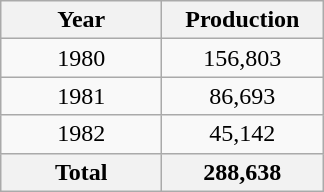<table class="wikitable sortable">
<tr>
<th width="100pt" align="center">Year</th>
<th width="100pt" align="center">Production</th>
</tr>
<tr>
<td align="center">1980</td>
<td align="center">156,803</td>
</tr>
<tr>
<td align="center">1981</td>
<td align="center">86,693</td>
</tr>
<tr>
<td align="center">1982</td>
<td align="center">45,142</td>
</tr>
<tr>
<th align="center">Total</th>
<th align="center">288,638</th>
</tr>
</table>
